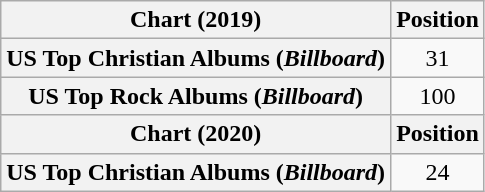<table class="wikitable sortable plainrowheaders" style="text-align:center">
<tr>
<th scope="col">Chart (2019)</th>
<th scope="col">Position</th>
</tr>
<tr>
<th scope="row">US Top Christian Albums (<em>Billboard</em>)</th>
<td>31</td>
</tr>
<tr>
<th scope="row">US Top Rock Albums (<em>Billboard</em>)</th>
<td>100</td>
</tr>
<tr>
<th scope="col">Chart (2020)</th>
<th scope="col">Position</th>
</tr>
<tr>
<th scope="row">US Top Christian Albums (<em>Billboard</em>)</th>
<td>24</td>
</tr>
</table>
